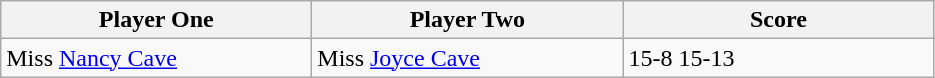<table class="wikitable">
<tr>
<th width=200>Player One</th>
<th width=200>Player Two</th>
<th width=200>Score</th>
</tr>
<tr>
<td> Miss <a href='#'>Nancy Cave</a></td>
<td> Miss <a href='#'>Joyce Cave</a></td>
<td>15-8 15-13</td>
</tr>
</table>
